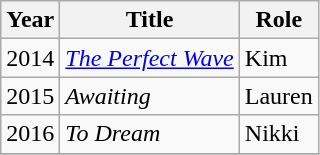<table class="wikitable sortable">
<tr>
<th>Year</th>
<th>Title</th>
<th>Role</th>
</tr>
<tr>
<td>2014</td>
<td><em><a href='#'>The Perfect Wave</a></em></td>
<td>Kim</td>
</tr>
<tr>
<td>2015</td>
<td><em>Awaiting</em></td>
<td>Lauren</td>
</tr>
<tr>
<td>2016</td>
<td><em>To Dream</em></td>
<td>Nikki</td>
</tr>
<tr>
</tr>
</table>
